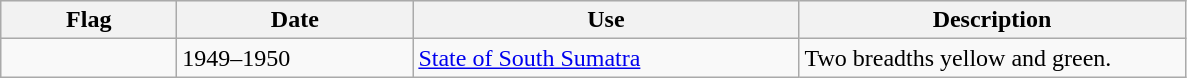<table class="wikitable">
<tr style="background:#efefef;">
<th style="width:110px;">Flag</th>
<th style="width:150px;">Date</th>
<th style="width:250px;">Use</th>
<th style="width:250px;">Description</th>
</tr>
<tr>
<td></td>
<td>1949–1950</td>
<td><a href='#'>State of South Sumatra</a></td>
<td>Two breadths yellow and green.</td>
</tr>
</table>
